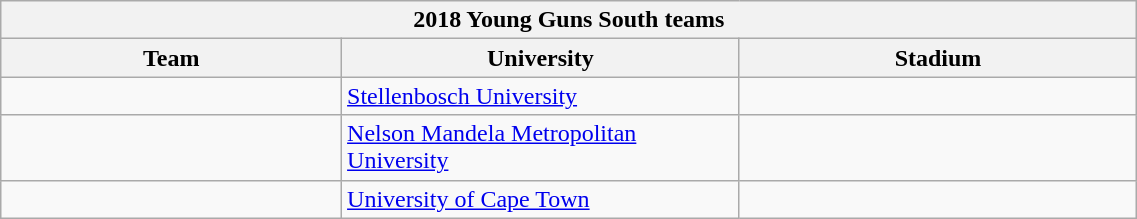<table class="wikitable sortable" style="text-align:left; font-size:100%; width:60%">
<tr>
<th colspan="100%">2018 Young Guns South teams</th>
</tr>
<tr>
<th style="width:30%;">Team</th>
<th style="width:35%;">University</th>
<th style="width:35%;">Stadium</th>
</tr>
<tr>
<td></td>
<td><a href='#'>Stellenbosch University</a></td>
<td></td>
</tr>
<tr>
<td></td>
<td><a href='#'>Nelson Mandela Metropolitan University</a></td>
<td></td>
</tr>
<tr>
<td></td>
<td><a href='#'>University of Cape Town</a></td>
<td></td>
</tr>
</table>
